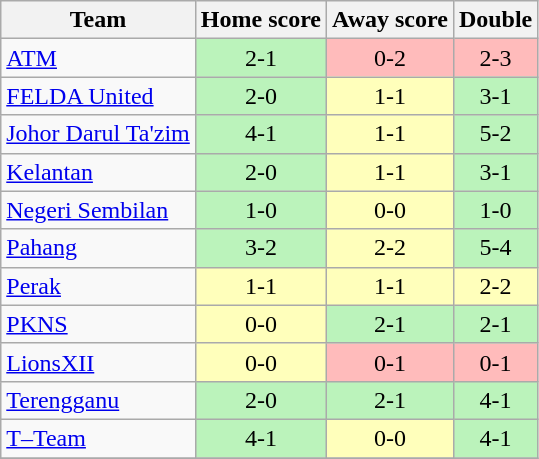<table class="wikitable" style="text-align: center;">
<tr>
<th>Team</th>
<th>Home score</th>
<th>Away score</th>
<th>Double </th>
</tr>
<tr>
<td align=left> <a href='#'>ATM</a></td>
<td style="background:#BBF3BB;">2-1</td>
<td style="background:#FFBBBB;">0-2</td>
<td style="background:#FFBBBB;">2-3</td>
</tr>
<tr>
<td align=left> <a href='#'>FELDA United</a></td>
<td style="background:#BBF3BB;">2-0</td>
<td style="background:#FFFFBB;">1-1</td>
<td style="background:#BBF3BB;">3-1</td>
</tr>
<tr>
<td align=left> <a href='#'>Johor Darul Ta'zim</a></td>
<td style="background:#BBF3BB;">4-1</td>
<td style="background:#FFFFBB;">1-1</td>
<td style="background:#BBF3BB;">5-2</td>
</tr>
<tr>
<td align=left> <a href='#'>Kelantan</a></td>
<td style="background:#BBF3BB;">2-0</td>
<td style="background:#FFFFBB;">1-1</td>
<td style="background:#BBF3BB;">3-1</td>
</tr>
<tr>
<td align=left> <a href='#'>Negeri Sembilan</a></td>
<td style="background:#BBF3BB;">1-0</td>
<td style="background:#FFFFBB;">0-0</td>
<td style="background:#BBF3BB;">1-0</td>
</tr>
<tr>
<td align=left> <a href='#'>Pahang</a></td>
<td style="background:#BBF3BB;">3-2</td>
<td style="background:#FFFFBB;">2-2</td>
<td style="background:#BBF3BB;">5-4</td>
</tr>
<tr>
<td align=left> <a href='#'>Perak</a></td>
<td style="background:#FFFFBB;">1-1</td>
<td style="background:#FFFFBB;">1-1</td>
<td style="background:#FFFFBB;">2-2</td>
</tr>
<tr>
<td align=left> <a href='#'>PKNS</a></td>
<td style="background:#FFFFBB;">0-0</td>
<td style="background:#BBF3BB;">2-1</td>
<td style="background:#BBF3BB;">2-1</td>
</tr>
<tr>
<td align=left> <a href='#'>LionsXII</a></td>
<td style="background:#FFFFBB;">0-0</td>
<td style="background:#FFBBBB;">0-1</td>
<td style="background:#FFBBBB;">0-1</td>
</tr>
<tr>
<td align=left> <a href='#'>Terengganu</a></td>
<td style="background:#BBF3BB;">2-0</td>
<td style="background:#BBF3BB;">2-1</td>
<td style="background:#BBF3BB;">4-1</td>
</tr>
<tr>
<td align=left> <a href='#'>T–Team</a></td>
<td style="background:#BBF3BB;">4-1</td>
<td style="background:#FFFFBB;">0-0</td>
<td style="background:#BBF3BB;">4-1</td>
</tr>
<tr>
</tr>
</table>
